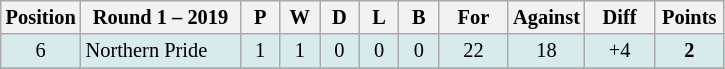<table class="wikitable" style="text-align:center; font-size:85%;">
<tr style="background: #d7ebed;">
<th width="40" abbr="Position">Position</th>
<th width="100">Round 1 – 2019</th>
<th width="20" abbr="Played">P</th>
<th width="20" abbr="Won">W</th>
<th width="20" abbr="Drawn">D</th>
<th width="20" abbr="Lost">L</th>
<th width="20" abbr="Bye">B</th>
<th width="40" abbr="Points for">For</th>
<th width="40" abbr="Points against">Against</th>
<th width="40" abbr="Points difference">Diff</th>
<th width="40" abbr="Points">Points</th>
</tr>
<tr style="background: #d7ebed;">
<td>6</td>
<td style="text-align:left;"> Northern Pride</td>
<td>1</td>
<td>1</td>
<td>0</td>
<td>0</td>
<td>0</td>
<td>22</td>
<td>18</td>
<td>+4</td>
<td><strong>2</strong></td>
</tr>
<tr>
</tr>
</table>
